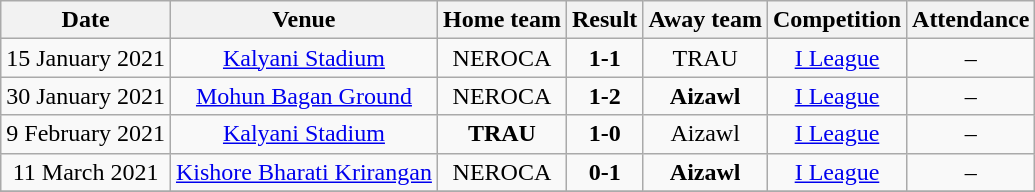<table class="wikitable" style="text-align: center">
<tr>
<th rowspan=1><strong>Date</strong></th>
<th rowspan=1><strong>Venue</strong></th>
<th rowspan=1><strong>Home team</strong></th>
<th rowspan=1><strong>Result</strong></th>
<th rowspan=1><strong>Away team</strong></th>
<th rowspan=1><strong>Competition</strong></th>
<th rowspan=1><strong>Attendance</strong></th>
</tr>
<tr>
<td>15 January 2021</td>
<td><a href='#'>Kalyani Stadium</a><br></td>
<td>NEROCA</td>
<td><strong>1-1</strong></td>
<td>TRAU</td>
<td><a href='#'>I League</a></td>
<td>–<br></td>
</tr>
<tr>
<td>30 January 2021</td>
<td><a href='#'>Mohun Bagan Ground</a><br></td>
<td>NEROCA</td>
<td><strong>1-2</strong></td>
<td><strong>Aizawl</strong></td>
<td><a href='#'>I League</a></td>
<td>–<br></td>
</tr>
<tr>
<td>9 February 2021</td>
<td><a href='#'>Kalyani Stadium</a><br></td>
<td><strong>TRAU</strong></td>
<td><strong>1-0</strong></td>
<td>Aizawl</td>
<td><a href='#'>I League</a></td>
<td>–<br></td>
</tr>
<tr>
<td>11 March 2021</td>
<td><a href='#'>Kishore Bharati Krirangan</a><br></td>
<td>NEROCA</td>
<td><strong>0-1</strong></td>
<td><strong>Aizawl</strong></td>
<td><a href='#'>I League</a></td>
<td>–<br></td>
</tr>
<tr>
</tr>
</table>
